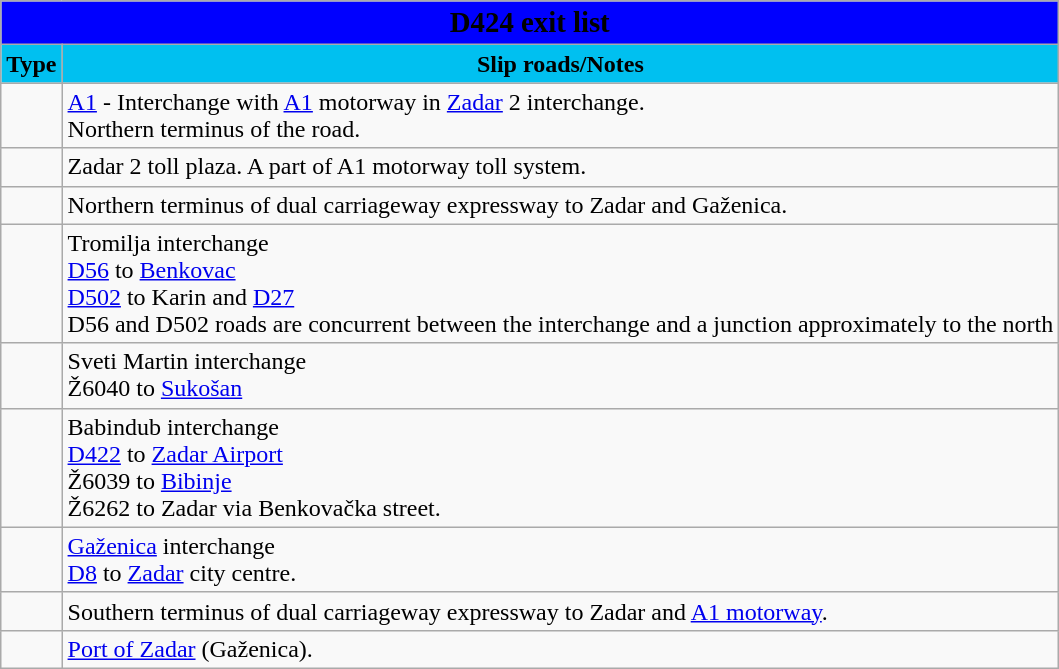<table class="wikitable">
<tr>
<td colspan=2 bgcolor=blue align=center style=margin-top:15><span><big><strong>D424 exit list</strong></big></span></td>
</tr>
<tr>
<td align=center bgcolor=00c0f0><strong>Type</strong></td>
<td align=center bgcolor=00c0f0><strong>Slip roads/Notes</strong></td>
</tr>
<tr>
<td></td>
<td> <a href='#'>A1</a> - Interchange with <a href='#'>A1</a> motorway in <a href='#'>Zadar</a> 2 interchange.<br>Northern terminus of the road.</td>
</tr>
<tr>
<td></td>
<td>Zadar 2 toll plaza. A part of A1 motorway toll system.</td>
</tr>
<tr>
<td></td>
<td>Northern terminus of dual carriageway expressway to Zadar and Gaženica.</td>
</tr>
<tr>
<td></td>
<td>Tromilja interchange<br> <a href='#'>D56</a> to <a href='#'>Benkovac</a><br> <a href='#'>D502</a> to Karin and <a href='#'>D27</a><br>D56 and D502 roads are concurrent between the interchange and a junction approximately  to the north</td>
</tr>
<tr>
<td></td>
<td>Sveti Martin interchange<br>Ž6040 to <a href='#'>Sukošan</a></td>
</tr>
<tr>
<td></td>
<td>Babindub interchange<br> <a href='#'>D422</a> to <a href='#'>Zadar Airport</a><br>Ž6039 to <a href='#'>Bibinje</a><br>Ž6262 to Zadar  via Benkovačka street.</td>
</tr>
<tr>
<td></td>
<td><a href='#'>Gaženica</a> interchange<br> <a href='#'>D8</a> to <a href='#'>Zadar</a> city centre.</td>
</tr>
<tr>
<td></td>
<td>Southern terminus of dual carriageway expressway to Zadar and <a href='#'>A1 motorway</a>.</td>
</tr>
<tr>
<td></td>
<td><a href='#'>Port of Zadar</a> (Gaženica).</td>
</tr>
</table>
